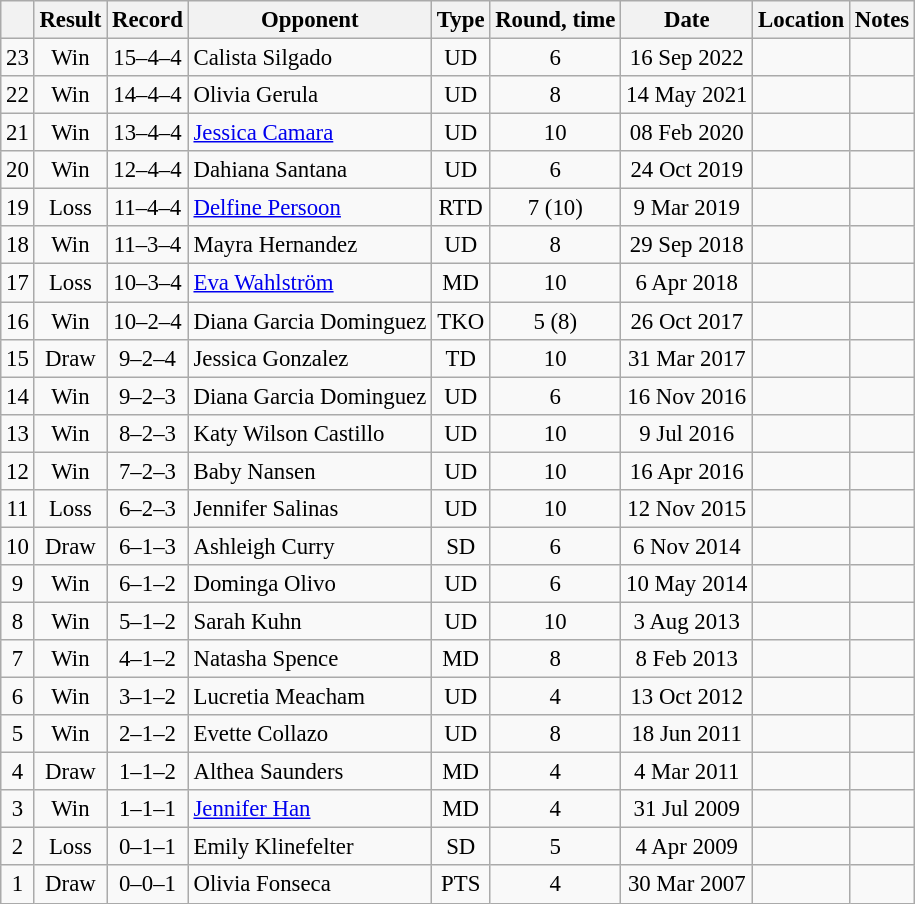<table class="wikitable" style="text-align:center; font-size:95%">
<tr>
<th></th>
<th>Result</th>
<th>Record</th>
<th>Opponent</th>
<th>Type</th>
<th>Round, time</th>
<th>Date</th>
<th>Location</th>
<th>Notes</th>
</tr>
<tr>
<td>23</td>
<td>Win</td>
<td>15–4–4</td>
<td align=left> Calista Silgado</td>
<td>UD</td>
<td>6</td>
<td>16 Sep 2022</td>
<td align=left></td>
<td></td>
</tr>
<tr>
<td>22</td>
<td>Win</td>
<td>14–4–4</td>
<td align=left> Olivia Gerula</td>
<td>UD</td>
<td>8</td>
<td>14 May 2021</td>
<td align=left></td>
<td></td>
</tr>
<tr>
<td>21</td>
<td>Win</td>
<td>13–4–4</td>
<td align=left> <a href='#'>Jessica Camara</a></td>
<td>UD</td>
<td>10</td>
<td>08 Feb 2020</td>
<td align=left></td>
<td></td>
</tr>
<tr>
<td>20</td>
<td>Win</td>
<td>12–4–4</td>
<td align=left> Dahiana Santana</td>
<td>UD</td>
<td>6</td>
<td>24 Oct 2019</td>
<td align=left></td>
<td></td>
</tr>
<tr>
<td>19</td>
<td>Loss</td>
<td>11–4–4</td>
<td align=left> <a href='#'>Delfine Persoon</a></td>
<td>RTD</td>
<td>7 (10)</td>
<td>9 Mar 2019</td>
<td align=left></td>
<td align=left></td>
</tr>
<tr>
<td>18</td>
<td>Win</td>
<td>11–3–4</td>
<td style="text-align:left;"> Mayra Hernandez</td>
<td>UD</td>
<td>8</td>
<td>29 Sep 2018</td>
<td style="text-align:left;"> </td>
<td></td>
</tr>
<tr>
<td>17</td>
<td>Loss</td>
<td>10–3–4</td>
<td style="text-align:left;"> <a href='#'>Eva Wahlström</a></td>
<td>MD</td>
<td>10</td>
<td>6 Apr 2018</td>
<td style="text-align:left;"> </td>
<td style="text-align:left;"></td>
</tr>
<tr>
<td>16</td>
<td>Win</td>
<td>10–2–4</td>
<td style="text-align:left;"> Diana Garcia Dominguez</td>
<td>TKO</td>
<td>5 (8)</td>
<td>26 Oct 2017</td>
<td style="text-align:left;"> </td>
<td></td>
</tr>
<tr>
<td>15</td>
<td>Draw</td>
<td>9–2–4</td>
<td style="text-align:left;"> Jessica Gonzalez</td>
<td>TD</td>
<td>10</td>
<td>31 Mar 2017</td>
<td style="text-align:left;"> </td>
<td style="text-align:left;"></td>
</tr>
<tr>
<td>14</td>
<td>Win</td>
<td>9–2–3</td>
<td style="text-align:left;"> Diana Garcia Dominguez</td>
<td>UD</td>
<td>6</td>
<td>16 Nov 2016</td>
<td style="text-align:left;"> </td>
<td></td>
</tr>
<tr>
<td>13</td>
<td>Win</td>
<td>8–2–3</td>
<td style="text-align:left;"> Katy Wilson Castillo</td>
<td>UD</td>
<td>10</td>
<td>9 Jul 2016</td>
<td style="text-align:left;"> </td>
<td style="text-align:left;"></td>
</tr>
<tr>
<td>12</td>
<td>Win</td>
<td>7–2–3</td>
<td style="text-align:left;"> Baby Nansen</td>
<td>UD</td>
<td>10</td>
<td>16 Apr 2016</td>
<td style="text-align:left;"> </td>
<td style="text-align:left;"></td>
</tr>
<tr>
<td>11</td>
<td>Loss</td>
<td>6–2–3</td>
<td style="text-align:left;"> Jennifer Salinas</td>
<td>UD</td>
<td>10</td>
<td>12 Nov 2015</td>
<td style="text-align:left;"> </td>
<td style="text-align:left;"></td>
</tr>
<tr>
<td>10</td>
<td>Draw</td>
<td>6–1–3</td>
<td style="text-align:left;"> Ashleigh Curry</td>
<td>SD</td>
<td>6</td>
<td>6 Nov 2014</td>
<td style="text-align:left;"> </td>
<td></td>
</tr>
<tr>
<td>9</td>
<td>Win</td>
<td>6–1–2</td>
<td style="text-align:left;"> Dominga Olivo</td>
<td>UD</td>
<td>6</td>
<td>10 May 2014</td>
<td style="text-align:left;"> </td>
<td></td>
</tr>
<tr>
<td>8</td>
<td>Win</td>
<td>5–1–2</td>
<td style="text-align:left;"> Sarah Kuhn</td>
<td>UD</td>
<td>10</td>
<td>3 Aug 2013</td>
<td style="text-align:left;"> </td>
<td style="text-align:left;"></td>
</tr>
<tr>
<td>7</td>
<td>Win</td>
<td>4–1–2</td>
<td style="text-align:left;"> Natasha Spence</td>
<td>MD</td>
<td>8</td>
<td>8 Feb 2013</td>
<td style="text-align:left;"> </td>
<td></td>
</tr>
<tr>
<td>6</td>
<td>Win</td>
<td>3–1–2</td>
<td style="text-align:left;"> Lucretia Meacham</td>
<td>UD</td>
<td>4</td>
<td>13 Oct 2012</td>
<td style="text-align:left;"> </td>
<td></td>
</tr>
<tr>
<td>5</td>
<td>Win</td>
<td>2–1–2</td>
<td style="text-align:left;"> Evette Collazo</td>
<td>UD</td>
<td>8</td>
<td>18 Jun 2011</td>
<td style="text-align:left;"> </td>
<td></td>
</tr>
<tr>
<td>4</td>
<td>Draw</td>
<td>1–1–2</td>
<td style="text-align:left;"> Althea Saunders</td>
<td>MD</td>
<td>4</td>
<td>4 Mar 2011</td>
<td style="text-align:left;"> </td>
<td></td>
</tr>
<tr>
<td>3</td>
<td>Win</td>
<td>1–1–1</td>
<td style="text-align:left;"> <a href='#'>Jennifer Han</a></td>
<td>MD</td>
<td>4</td>
<td>31 Jul 2009</td>
<td style="text-align:left;"> </td>
<td></td>
</tr>
<tr>
<td>2</td>
<td>Loss</td>
<td>0–1–1</td>
<td style="text-align:left;"> Emily Klinefelter</td>
<td>SD</td>
<td>5</td>
<td>4 Apr 2009</td>
<td style="text-align:left;"> </td>
<td style="text-align:left;"></td>
</tr>
<tr>
<td>1</td>
<td>Draw</td>
<td>0–0–1</td>
<td style="text-align:left;"> Olivia Fonseca</td>
<td>PTS</td>
<td>4</td>
<td>30 Mar 2007</td>
<td style="text-align:left;"> </td>
<td></td>
</tr>
</table>
